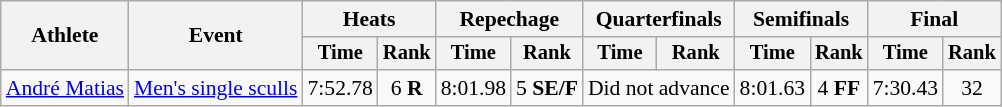<table class=wikitable style=font-size:90%;text-align:center>
<tr>
<th rowspan=2>Athlete</th>
<th rowspan=2>Event</th>
<th colspan=2>Heats</th>
<th colspan=2>Repechage</th>
<th colspan=2>Quarterfinals</th>
<th colspan=2>Semifinals</th>
<th colspan=2>Final</th>
</tr>
<tr style=font-size:95%>
<th>Time</th>
<th>Rank</th>
<th>Time</th>
<th>Rank</th>
<th>Time</th>
<th>Rank</th>
<th>Time</th>
<th>Rank</th>
<th>Time</th>
<th>Rank</th>
</tr>
<tr>
<td align=left><a href='#'>André Matias</a></td>
<td align=left><a href='#'>Men's single sculls</a></td>
<td>7:52.78</td>
<td>6 <strong>R</strong></td>
<td>8:01.98</td>
<td>5 <strong>SE/F</strong></td>
<td Colspan=2>Did not advance</td>
<td>8:01.63</td>
<td>4 <strong>FF</strong></td>
<td>7:30.43</td>
<td>32</td>
</tr>
</table>
